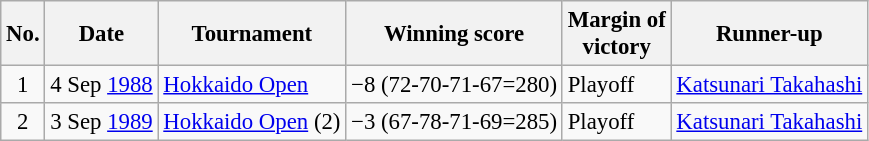<table class="wikitable" style="font-size:95%;">
<tr>
<th>No.</th>
<th>Date</th>
<th>Tournament</th>
<th>Winning score</th>
<th>Margin of<br>victory</th>
<th>Runner-up</th>
</tr>
<tr>
<td align=center>1</td>
<td align=right>4 Sep <a href='#'>1988</a></td>
<td><a href='#'>Hokkaido Open</a></td>
<td>−8 (72-70-71-67=280)</td>
<td>Playoff</td>
<td> <a href='#'>Katsunari Takahashi</a></td>
</tr>
<tr>
<td align=center>2</td>
<td align=right>3 Sep <a href='#'>1989</a></td>
<td><a href='#'>Hokkaido Open</a> (2)</td>
<td>−3 (67-78-71-69=285)</td>
<td>Playoff</td>
<td> <a href='#'>Katsunari Takahashi</a></td>
</tr>
</table>
